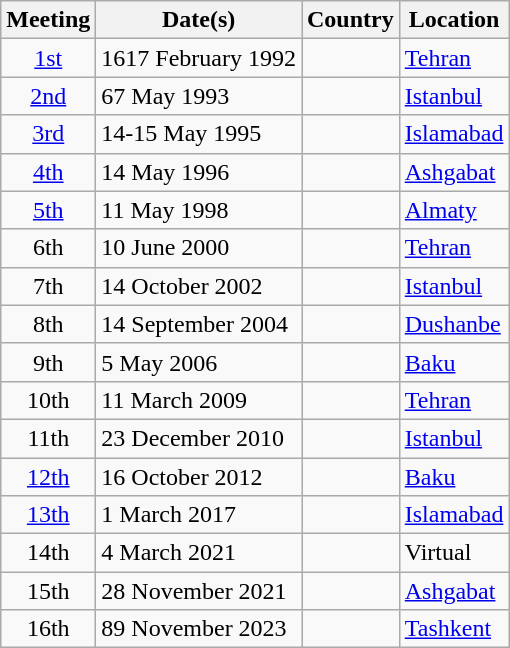<table class="wikitable sortable">
<tr>
<th>Meeting</th>
<th>Date(s)</th>
<th>Country</th>
<th>Location</th>
</tr>
<tr>
<td align=center><a href='#'>1st</a></td>
<td>1617 February 1992</td>
<td></td>
<td><a href='#'>Tehran</a></td>
</tr>
<tr>
<td align=center><a href='#'>2nd</a></td>
<td>67 May 1993</td>
<td></td>
<td><a href='#'>Istanbul</a></td>
</tr>
<tr>
<td align=center><a href='#'>3rd</a></td>
<td>14-15 May 1995</td>
<td></td>
<td><a href='#'>Islamabad</a></td>
</tr>
<tr>
<td align=center><a href='#'>4th</a></td>
<td>14 May 1996</td>
<td></td>
<td><a href='#'>Ashgabat</a></td>
</tr>
<tr>
<td align=center><a href='#'>5th</a></td>
<td>11 May 1998</td>
<td></td>
<td><a href='#'>Almaty</a></td>
</tr>
<tr>
<td align=center>6th</td>
<td>10 June 2000</td>
<td></td>
<td><a href='#'>Tehran</a></td>
</tr>
<tr>
<td align=center>7th</td>
<td>14 October 2002</td>
<td></td>
<td><a href='#'>Istanbul</a></td>
</tr>
<tr>
<td align=center>8th</td>
<td>14 September 2004</td>
<td></td>
<td><a href='#'>Dushanbe</a></td>
</tr>
<tr>
<td align=center>9th</td>
<td>5 May 2006</td>
<td></td>
<td><a href='#'>Baku</a></td>
</tr>
<tr>
<td align=center>10th</td>
<td>11 March 2009</td>
<td></td>
<td><a href='#'>Tehran</a></td>
</tr>
<tr>
<td align=center>11th</td>
<td>23 December 2010</td>
<td></td>
<td><a href='#'>Istanbul</a></td>
</tr>
<tr>
<td align=center><a href='#'>12th</a></td>
<td>16 October 2012</td>
<td></td>
<td><a href='#'>Baku</a></td>
</tr>
<tr>
<td align=center><a href='#'>13th</a></td>
<td>1 March 2017</td>
<td></td>
<td><a href='#'>Islamabad</a></td>
</tr>
<tr>
<td align=center>14th</td>
<td>4 March 2021</td>
<td></td>
<td>Virtual</td>
</tr>
<tr>
<td align=center>15th</td>
<td>28 November 2021</td>
<td></td>
<td><a href='#'>Ashgabat</a></td>
</tr>
<tr>
<td align=center>16th</td>
<td>89 November 2023</td>
<td></td>
<td><a href='#'>Tashkent</a></td>
</tr>
</table>
